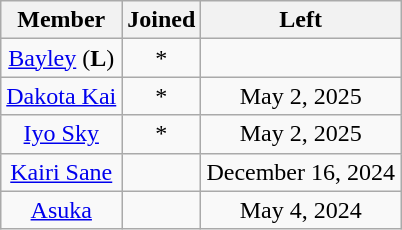<table class="wikitable sortable" style="text-align:center;">
<tr>
<th>Member</th>
<th>Joined</th>
<th>Left</th>
</tr>
<tr>
<td><a href='#'>Bayley</a> (<strong>L</strong>)</td>
<td><a href='#'></a>*</td>
<td></td>
</tr>
<tr>
<td><a href='#'>Dakota Kai</a></td>
<td><a href='#'></a>*</td>
<td>May 2, 2025</td>
</tr>
<tr>
<td><a href='#'>Iyo Sky</a></td>
<td><a href='#'></a>*</td>
<td>May 2, 2025</td>
</tr>
<tr>
<td><a href='#'>Kairi Sane</a></td>
<td></td>
<td>December 16, 2024</td>
</tr>
<tr>
<td><a href='#'>Asuka</a></td>
<td></td>
<td>May 4, 2024</td>
</tr>
</table>
